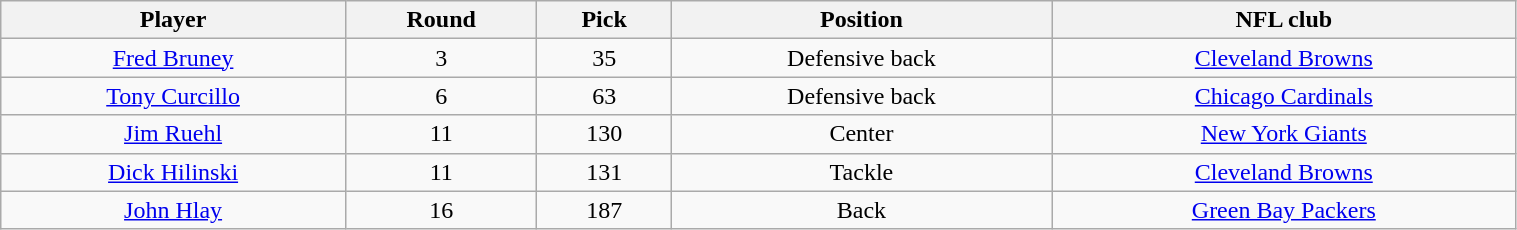<table class="wikitable" width="80%">
<tr>
<th>Player</th>
<th>Round</th>
<th>Pick</th>
<th>Position</th>
<th>NFL club</th>
</tr>
<tr align="center" bgcolor="">
<td><a href='#'>Fred Bruney</a></td>
<td>3</td>
<td>35</td>
<td>Defensive back</td>
<td><a href='#'>Cleveland Browns</a></td>
</tr>
<tr align="center" bgcolor="">
<td><a href='#'>Tony Curcillo</a></td>
<td>6</td>
<td>63</td>
<td>Defensive back</td>
<td><a href='#'>Chicago Cardinals</a></td>
</tr>
<tr align="center" bgcolor="">
<td><a href='#'>Jim Ruehl</a></td>
<td>11</td>
<td>130</td>
<td>Center</td>
<td><a href='#'>New York Giants</a></td>
</tr>
<tr align="center" bgcolor="">
<td><a href='#'>Dick Hilinski</a></td>
<td>11</td>
<td>131</td>
<td>Tackle</td>
<td><a href='#'>Cleveland Browns</a></td>
</tr>
<tr align="center" bgcolor="">
<td><a href='#'>John Hlay</a></td>
<td>16</td>
<td>187</td>
<td>Back</td>
<td><a href='#'>Green Bay Packers</a></td>
</tr>
</table>
